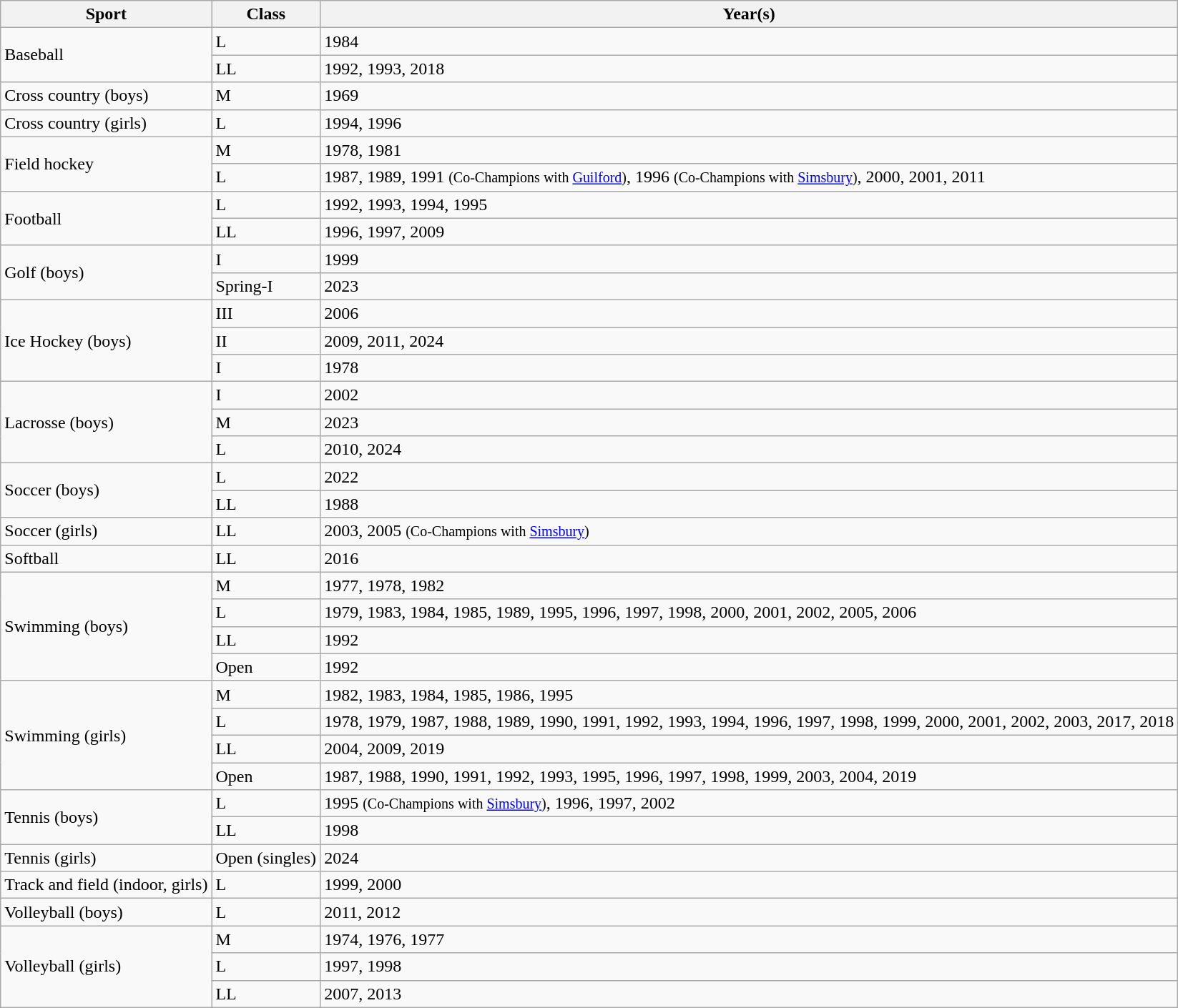<table class="wikitable">
<tr>
<th>Sport</th>
<th>Class</th>
<th>Year(s)</th>
</tr>
<tr>
<td rowspan=2>Baseball</td>
<td>L</td>
<td>1984</td>
</tr>
<tr>
<td>LL</td>
<td>1992, 1993, 2018</td>
</tr>
<tr>
<td>Cross country (boys)</td>
<td>M</td>
<td>1969</td>
</tr>
<tr>
<td>Cross country (girls)</td>
<td>L</td>
<td>1994, 1996</td>
</tr>
<tr>
<td rowspan=2>Field hockey</td>
<td>M</td>
<td>1978, 1981</td>
</tr>
<tr>
<td>L</td>
<td>1987, 1989, 1991 <small>(Co-Champions with <a href='#'>Guilford</a>)</small>, 1996 <small>(Co-Champions with <a href='#'>Simsbury</a>)</small>, 2000, 2001, 2011</td>
</tr>
<tr>
<td rowspan=2>Football</td>
<td>L</td>
<td>1992, 1993, 1994, 1995</td>
</tr>
<tr>
<td>LL</td>
<td>1996, 1997, 2009</td>
</tr>
<tr>
<td rowspan=2>Golf (boys)</td>
<td>I</td>
<td>1999</td>
</tr>
<tr>
<td>Spring-I</td>
<td>2023</td>
</tr>
<tr>
<td rowspan=3>Ice Hockey (boys)</td>
<td>III</td>
<td>2006</td>
</tr>
<tr>
<td>II</td>
<td>2009, 2011, 2024</td>
</tr>
<tr>
<td>I</td>
<td>1978</td>
</tr>
<tr>
<td rowspan=3>Lacrosse (boys)</td>
<td>I</td>
<td>2002</td>
</tr>
<tr>
<td>M</td>
<td>2023</td>
</tr>
<tr>
<td>L</td>
<td>2010, 2024</td>
</tr>
<tr>
<td rowspan=2>Soccer (boys)</td>
<td>L</td>
<td>2022</td>
</tr>
<tr>
<td>LL</td>
<td>1988</td>
</tr>
<tr>
<td>Soccer (girls)</td>
<td>LL</td>
<td>2003, 2005 <small>(Co-Champions with <a href='#'>Simsbury</a>)</small></td>
</tr>
<tr>
<td>Softball</td>
<td>LL</td>
<td>2016</td>
</tr>
<tr>
<td rowspan=4>Swimming (boys)</td>
<td>M</td>
<td>1977, 1978, 1982</td>
</tr>
<tr>
<td>L</td>
<td>1979, 1983, 1984, 1985, 1989, 1995, 1996, 1997, 1998, 2000, 2001, 2002, 2005, 2006</td>
</tr>
<tr>
<td>LL</td>
<td>1992</td>
</tr>
<tr>
<td>Open</td>
<td>1992</td>
</tr>
<tr>
<td rowspan=4>Swimming (girls)</td>
<td>M</td>
<td>1982, 1983, 1984, 1985, 1986, 1995</td>
</tr>
<tr>
<td>L</td>
<td>1978, 1979, 1987, 1988, 1989, 1990, 1991, 1992, 1993, 1994, 1996, 1997, 1998, 1999, 2000, 2001, 2002, 2003, 2017, 2018</td>
</tr>
<tr>
<td>LL</td>
<td>2004, 2009, 2019</td>
</tr>
<tr>
<td>Open</td>
<td>1987, 1988, 1990, 1991, 1992, 1993, 1995, 1996, 1997, 1998, 1999, 2003, 2004, 2019</td>
</tr>
<tr>
<td rowspan=2>Tennis (boys)</td>
<td>L</td>
<td>1995 <small>(Co-Champions with <a href='#'>Simsbury</a>)</small>, 1996, 1997, 2002</td>
</tr>
<tr>
<td>LL</td>
<td>1998</td>
</tr>
<tr>
<td>Tennis (girls)</td>
<td>Open (singles)</td>
<td>2024</td>
</tr>
<tr>
<td>Track and field (indoor, girls)</td>
<td>L</td>
<td>1999, 2000</td>
</tr>
<tr>
<td>Volleyball (boys)</td>
<td>L</td>
<td>2011, 2012</td>
</tr>
<tr>
<td rowspan=3>Volleyball (girls)</td>
<td>M</td>
<td>1974, 1976, 1977</td>
</tr>
<tr>
<td>L</td>
<td>1997, 1998</td>
</tr>
<tr>
<td>LL</td>
<td>2007, 2013</td>
</tr>
</table>
